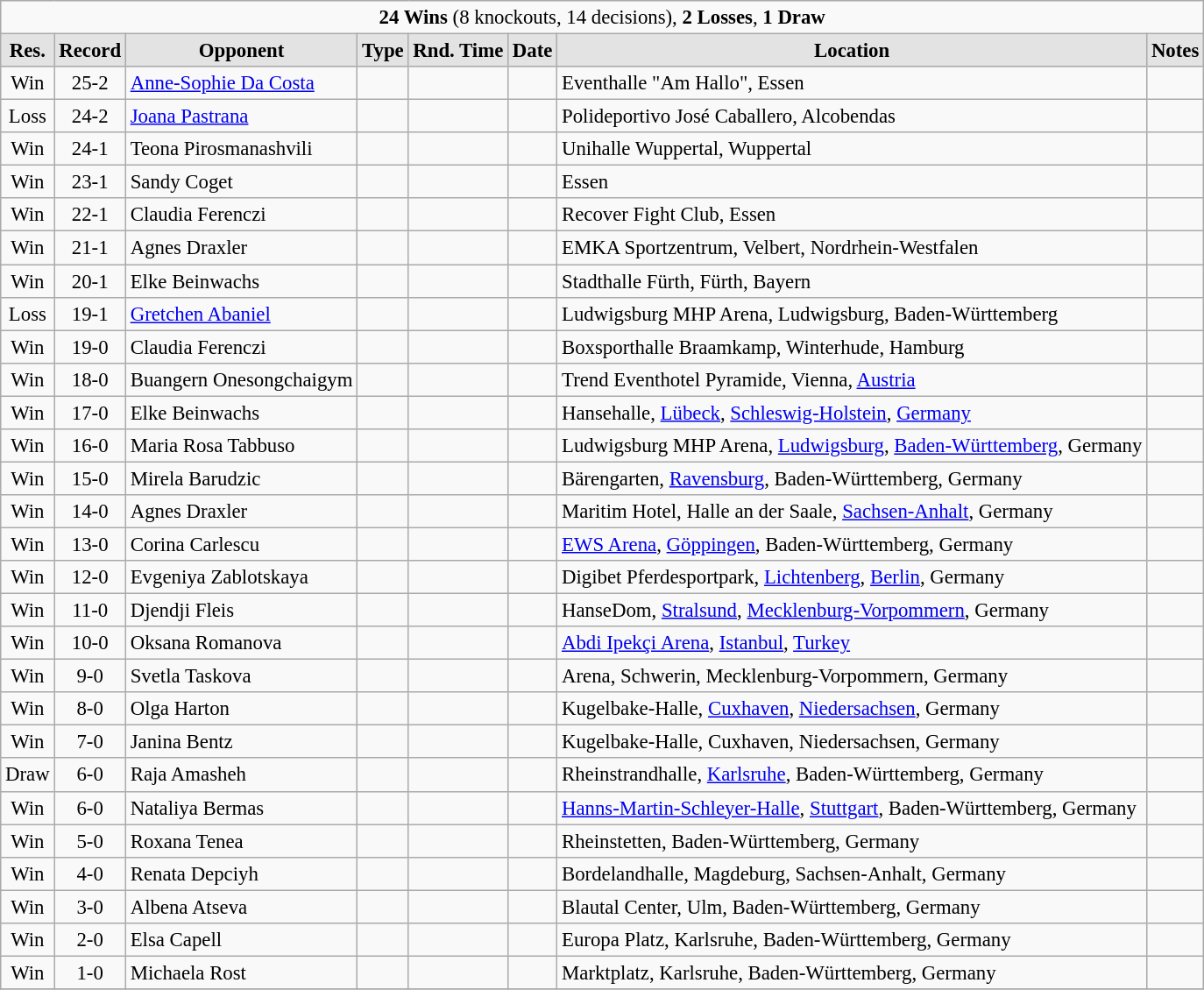<table class="wikitable" style="text-align:center; font-size:95%">
<tr>
<td align="center" colspan=8><strong>24 Wins</strong> (8 knockouts, 14 decisions), <strong> 2 Losses</strong>, <strong>1 Draw</strong></td>
</tr>
<tr>
<td align="center" style="border-style: none none solid solid; background: #e3e3e3"><strong>Res.</strong></td>
<td align="center" style="border-style: none none solid solid; background: #e3e3e3"><strong>Record</strong></td>
<td align="center" style="border-style: none none solid solid; background: #e3e3e3"><strong>Opponent</strong></td>
<td align="center" style="border-style: none none solid solid; background: #e3e3e3"><strong>Type</strong></td>
<td align="center" style="border-style: none none solid solid; background: #e3e3e3"><strong>Rnd. Time</strong></td>
<td align="center" style="border-style: none none solid solid; background: #e3e3e3"><strong>Date</strong></td>
<td align="center" style="border-style: none none solid solid; background: #e3e3e3"><strong>Location</strong></td>
<td align="center" style="border-style: none none solid solid; background: #e3e3e3"><strong>Notes</strong></td>
</tr>
<tr align=center>
<td>Win</td>
<td>25-2</td>
<td align=left> <a href='#'>Anne-Sophie Da Costa</a></td>
<td></td>
<td></td>
<td></td>
<td align=left> Eventhalle "Am Hallo", Essen</td>
<td align=left></td>
</tr>
<tr align=center>
<td>Loss</td>
<td>24-2</td>
<td align=left> <a href='#'>Joana Pastrana</a></td>
<td></td>
<td></td>
<td></td>
<td align=left> Polideportivo José Caballero, Alcobendas</td>
<td></td>
</tr>
<tr align=center>
<td>Win</td>
<td>24-1</td>
<td align=left> Teona Pirosmanashvili</td>
<td></td>
<td></td>
<td></td>
<td align=left> Unihalle Wuppertal, Wuppertal</td>
<td align=left></td>
</tr>
<tr align=center>
<td>Win</td>
<td>23-1</td>
<td align=left> Sandy Coget</td>
<td></td>
<td></td>
<td></td>
<td align=left> Essen</td>
<td align=left></td>
</tr>
<tr align=center>
<td>Win</td>
<td>22-1</td>
<td align=left> Claudia Ferenczi</td>
<td></td>
<td></td>
<td></td>
<td align=left> Recover Fight Club, Essen</td>
<td></td>
</tr>
<tr align=center>
<td>Win</td>
<td>21-1</td>
<td align=left> Agnes Draxler</td>
<td></td>
<td></td>
<td></td>
<td align=left> EMKA Sportzentrum, Velbert, Nordrhein-Westfalen</td>
<td align=left></td>
</tr>
<tr align=center>
<td>Win</td>
<td>20-1</td>
<td align=left> Elke Beinwachs</td>
<td></td>
<td></td>
<td></td>
<td align=left> Stadthalle Fürth, Fürth, Bayern</td>
<td></td>
</tr>
<tr align=center>
<td>Loss</td>
<td>19-1</td>
<td align=left> <a href='#'>Gretchen Abaniel</a></td>
<td></td>
<td></td>
<td></td>
<td align=left> Ludwigsburg MHP Arena, Ludwigsburg, Baden-Württemberg</td>
<td align=left></td>
</tr>
<tr align=center>
<td>Win</td>
<td>19-0</td>
<td align=left> Claudia Ferenczi</td>
<td></td>
<td></td>
<td></td>
<td align=left> Boxsporthalle Braamkamp, Winterhude, Hamburg</td>
<td align=left></td>
</tr>
<tr align=center>
<td>Win</td>
<td>18-0</td>
<td align=left> Buangern Onesongchaigym</td>
<td></td>
<td></td>
<td></td>
<td align=left> Trend Eventhotel Pyramide, Vienna, <a href='#'>Austria</a></td>
<td align=left></td>
</tr>
<tr align=center>
<td>Win</td>
<td>17-0</td>
<td align=left> Elke Beinwachs</td>
<td></td>
<td></td>
<td></td>
<td align=left> Hansehalle, <a href='#'>Lübeck</a>, <a href='#'>Schleswig-Holstein</a>, <a href='#'>Germany</a></td>
<td></td>
</tr>
<tr align=center>
<td>Win</td>
<td>16-0</td>
<td align=left> Maria Rosa Tabbuso</td>
<td></td>
<td></td>
<td></td>
<td align=left> Ludwigsburg MHP Arena, <a href='#'>Ludwigsburg</a>, <a href='#'>Baden-Württemberg</a>, Germany</td>
<td></td>
</tr>
<tr align=center>
<td>Win</td>
<td>15-0</td>
<td align=left> Mirela Barudzic</td>
<td></td>
<td></td>
<td></td>
<td align=left> Bärengarten, <a href='#'>Ravensburg</a>, Baden-Württemberg, Germany</td>
<td></td>
</tr>
<tr align=center>
<td>Win</td>
<td>14-0</td>
<td align=left> Agnes Draxler</td>
<td></td>
<td></td>
<td></td>
<td align=left> Maritim Hotel, Halle an der Saale,  <a href='#'>Sachsen-Anhalt</a>, Germany</td>
<td></td>
</tr>
<tr align=center>
<td>Win</td>
<td>13-0</td>
<td align=left> Corina Carlescu</td>
<td></td>
<td></td>
<td></td>
<td align=left> <a href='#'>EWS Arena</a>, <a href='#'>Göppingen</a>, Baden-Württemberg, Germany</td>
<td align=left></td>
</tr>
<tr align=center>
<td>Win</td>
<td>12-0</td>
<td align=left> Evgeniya Zablotskaya</td>
<td></td>
<td></td>
<td></td>
<td align=left> Digibet Pferdesportpark, <a href='#'>Lichtenberg</a>, <a href='#'>Berlin</a>, Germany</td>
<td></td>
</tr>
<tr align=center>
<td>Win</td>
<td>11-0</td>
<td align=left> Djendji Fleis</td>
<td></td>
<td></td>
<td></td>
<td align=left> HanseDom, <a href='#'>Stralsund</a>, <a href='#'>Mecklenburg-Vorpommern</a>, Germany</td>
<td></td>
</tr>
<tr align=center>
<td>Win</td>
<td>10-0</td>
<td align=left> Oksana Romanova</td>
<td></td>
<td></td>
<td></td>
<td align=left> <a href='#'>Abdi Ipekçi Arena</a>, <a href='#'>Istanbul</a>, <a href='#'>Turkey</a></td>
<td></td>
</tr>
<tr align=center>
<td>Win</td>
<td>9-0</td>
<td align=left> Svetla Taskova</td>
<td></td>
<td></td>
<td></td>
<td align=left> Arena, Schwerin, Mecklenburg-Vorpommern, Germany</td>
<td></td>
</tr>
<tr align=center>
<td>Win</td>
<td>8-0</td>
<td align=left> Olga Harton</td>
<td></td>
<td></td>
<td></td>
<td align=left> Kugelbake-Halle, <a href='#'>Cuxhaven</a>, <a href='#'>Niedersachsen</a>, Germany</td>
<td></td>
</tr>
<tr align=center>
<td>Win</td>
<td>7-0</td>
<td align=left> Janina Bentz</td>
<td></td>
<td></td>
<td></td>
<td align=left> Kugelbake-Halle, Cuxhaven, Niedersachsen, Germany</td>
<td></td>
</tr>
<tr align=center>
<td>Draw</td>
<td>6-0</td>
<td align=left> Raja Amasheh</td>
<td></td>
<td></td>
<td></td>
<td align=left> Rheinstrandhalle, <a href='#'>Karlsruhe</a>, Baden-Württemberg, Germany</td>
<td></td>
</tr>
<tr align=center>
<td>Win</td>
<td>6-0</td>
<td align=left> Nataliya Bermas</td>
<td></td>
<td></td>
<td></td>
<td align=left> <a href='#'>Hanns-Martin-Schleyer-Halle</a>, <a href='#'>Stuttgart</a>, Baden-Württemberg, Germany</td>
<td></td>
</tr>
<tr align=center>
<td>Win</td>
<td>5-0</td>
<td align=left> Roxana Tenea</td>
<td></td>
<td></td>
<td></td>
<td align=left> Rheinstetten, Baden-Württemberg, Germany</td>
<td></td>
</tr>
<tr align=center>
<td>Win</td>
<td>4-0</td>
<td align=left> Renata Depciyh</td>
<td></td>
<td></td>
<td></td>
<td align=left> Bordelandhalle, Magdeburg, Sachsen-Anhalt, Germany</td>
<td></td>
</tr>
<tr align=center>
<td>Win</td>
<td>3-0</td>
<td align=left> Albena Atseva</td>
<td></td>
<td></td>
<td></td>
<td align=left> Blautal Center, Ulm, Baden-Württemberg, Germany</td>
<td></td>
</tr>
<tr align=center>
<td>Win</td>
<td>2-0</td>
<td align=left> Elsa Capell</td>
<td></td>
<td></td>
<td></td>
<td align=left> Europa Platz, Karlsruhe, Baden-Württemberg, Germany</td>
<td></td>
</tr>
<tr align=center>
<td>Win</td>
<td>1-0</td>
<td align=left> Michaela Rost</td>
<td></td>
<td></td>
<td></td>
<td align=left> Marktplatz, Karlsruhe, Baden-Württemberg, Germany</td>
<td align=left></td>
</tr>
<tr align=center>
</tr>
</table>
